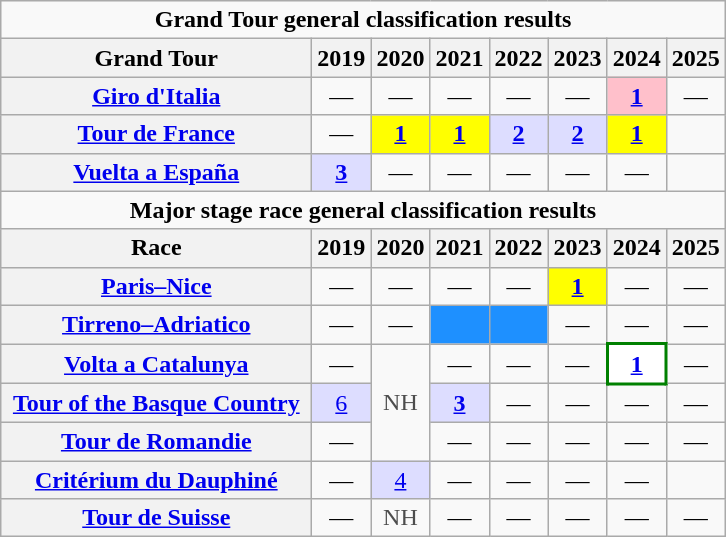<table class="wikitable plainrowheaders">
<tr>
<td colspan=9 align="center"><strong>Grand Tour general classification results</strong></td>
</tr>
<tr>
<th scope="col"  width=200>Grand Tour</th>
<th scope="col">2019</th>
<th scope="col">2020</th>
<th scope="col">2021</th>
<th scope="col">2022</th>
<th scope="col">2023</th>
<th scope="col">2024</th>
<th scope="col">2025</th>
</tr>
<tr style="text-align:center;">
<th scope="row"> <a href='#'>Giro d'Italia</a></th>
<td>—</td>
<td>—</td>
<td>—</td>
<td>—</td>
<td>—</td>
<td style="background:pink;"><a href='#'><strong>1</strong></a></td>
<td>—</td>
</tr>
<tr style="text-align:center;">
<th scope="row"> <a href='#'>Tour de France</a></th>
<td>—</td>
<td style="background:yellow;"><a href='#'><strong>1</strong></a></td>
<td style="background:yellow;"><a href='#'><strong>1</strong></a></td>
<td style="background:#ddf;"><a href='#'><strong>2</strong></a></td>
<td style="background:#ddf;"><a href='#'><strong>2</strong></a></td>
<td style="background:yellow;"><a href='#'><strong>1</strong></a></td>
<td></td>
</tr>
<tr style="text-align:center;">
<th scope="row"> <a href='#'>Vuelta a España</a></th>
<td style="background:#ddf;"><a href='#'><strong>3</strong></a></td>
<td>—</td>
<td>—</td>
<td>—</td>
<td>—</td>
<td>—</td>
<td></td>
</tr>
<tr>
<td colspan=9 align="center"><strong>Major stage race general classification results</strong></td>
</tr>
<tr>
<th scope="col">Race</th>
<th scope="col">2019</th>
<th scope="col">2020</th>
<th scope="col">2021</th>
<th scope="col">2022</th>
<th scope="col">2023</th>
<th scope="col">2024</th>
<th scope="col">2025</th>
</tr>
<tr style="text-align:center;">
<th scope="row"> <a href='#'>Paris–Nice</a></th>
<td>—</td>
<td>—</td>
<td>—</td>
<td>—</td>
<td style="background:yellow;"><a href='#'><strong>1</strong></a></td>
<td>—</td>
<td>—</td>
</tr>
<tr style="text-align:center;">
<th scope="row"> <a href='#'>Tirreno–Adriatico</a></th>
<td>—</td>
<td>—</td>
<td style="background:dodgerblue;"></td>
<td style="background:dodgerblue;"></td>
<td>—</td>
<td>—</td>
<td>—</td>
</tr>
<tr style="text-align:center;">
<th scope="row"> <a href='#'>Volta a Catalunya</a></th>
<td>—</td>
<td style="color:#4d4d4d;" rowspan=3>NH</td>
<td>—</td>
<td>—</td>
<td>—</td>
<td style="background:white; border:2px solid green;"><a href='#'><strong>1</strong></a></td>
<td>—</td>
</tr>
<tr style="text-align:center;">
<th scope="row"> <a href='#'>Tour of the Basque Country</a></th>
<td style="background:#ddf;"><a href='#'>6</a></td>
<td style="background:#ddf;"><a href='#'><strong>3</strong></a></td>
<td>—</td>
<td>—</td>
<td>—</td>
<td>—</td>
</tr>
<tr style="text-align:center;">
<th scope="row"> <a href='#'>Tour de Romandie</a></th>
<td>—</td>
<td>—</td>
<td>—</td>
<td>—</td>
<td>—</td>
<td>—</td>
</tr>
<tr style="text-align:center;">
<th scope="row"> <a href='#'>Critérium du Dauphiné</a></th>
<td>—</td>
<td style="background:#ddf;"><a href='#'>4</a></td>
<td>—</td>
<td>—</td>
<td>—</td>
<td>—</td>
<td></td>
</tr>
<tr style="text-align:center;">
<th scope="row"> <a href='#'>Tour de Suisse</a></th>
<td>—</td>
<td style="color:#4d4d4d;">NH</td>
<td>—</td>
<td>—</td>
<td>—</td>
<td>—</td>
<td>—</td>
</tr>
</table>
